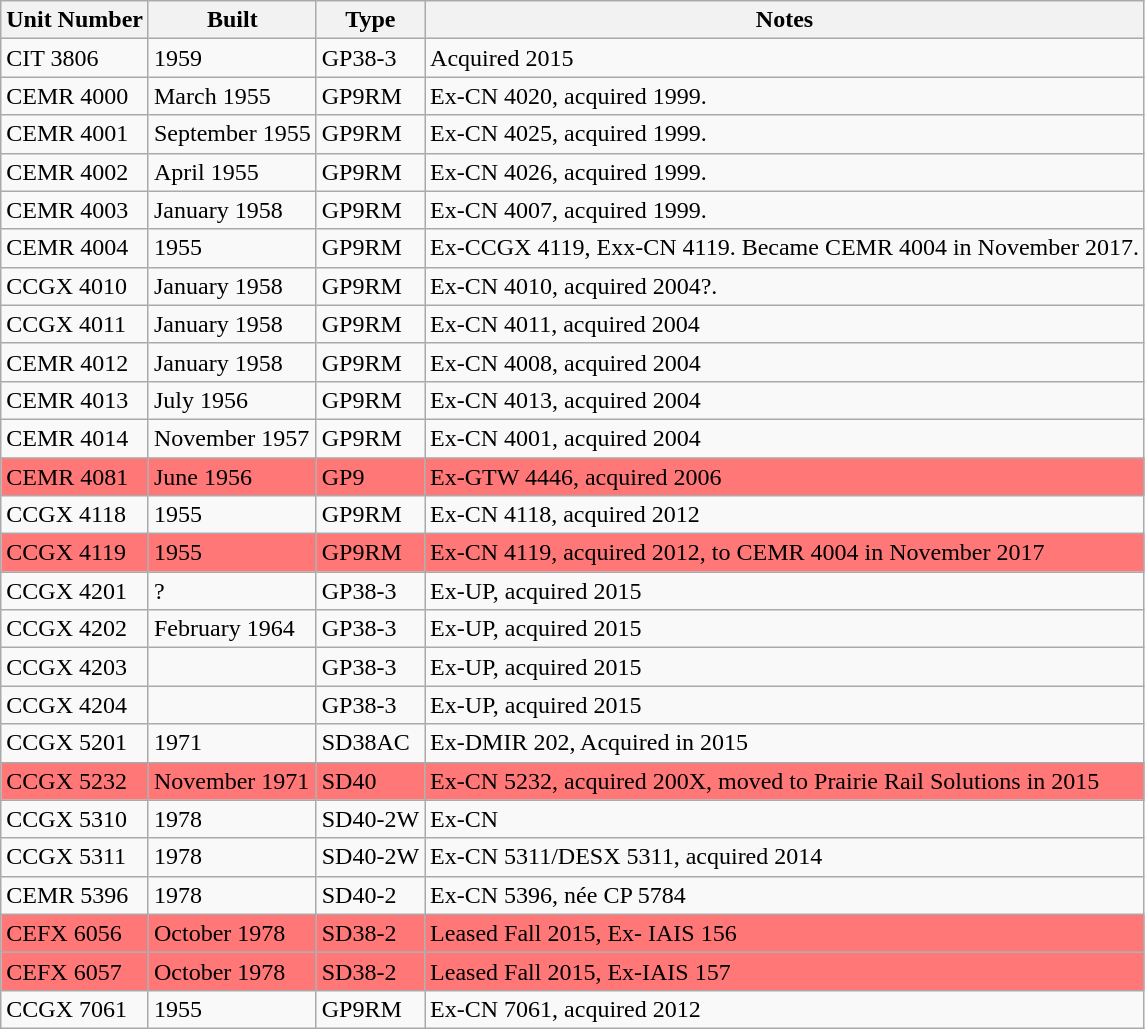<table class="wikitable">
<tr>
<th>Unit Number</th>
<th>Built</th>
<th>Type</th>
<th>Notes</th>
</tr>
<tr>
<td>CIT 3806</td>
<td>1959</td>
<td>GP38-3</td>
<td>Acquired 2015</td>
</tr>
<tr>
<td>CEMR 4000</td>
<td>March 1955</td>
<td>GP9RM</td>
<td>Ex-CN 4020, acquired 1999.</td>
</tr>
<tr>
<td>CEMR 4001</td>
<td>September 1955</td>
<td>GP9RM</td>
<td>Ex-CN 4025, acquired 1999.</td>
</tr>
<tr>
<td>CEMR 4002</td>
<td>April 1955</td>
<td>GP9RM</td>
<td>Ex-CN 4026, acquired 1999.</td>
</tr>
<tr>
<td>CEMR 4003</td>
<td>January 1958</td>
<td>GP9RM</td>
<td>Ex-CN 4007, acquired 1999.</td>
</tr>
<tr>
<td>CEMR 4004</td>
<td>1955</td>
<td>GP9RM</td>
<td>Ex-CCGX 4119, Exx-CN 4119. Became CEMR 4004 in November 2017.</td>
</tr>
<tr>
<td>CCGX 4010</td>
<td>January 1958</td>
<td>GP9RM</td>
<td>Ex-CN 4010, acquired 2004?.</td>
</tr>
<tr>
<td>CCGX 4011</td>
<td>January 1958</td>
<td>GP9RM</td>
<td>Ex-CN 4011, acquired 2004</td>
</tr>
<tr>
<td>CEMR 4012</td>
<td>January 1958</td>
<td>GP9RM</td>
<td>Ex-CN 4008, acquired 2004</td>
</tr>
<tr>
<td>CEMR 4013</td>
<td>July 1956</td>
<td>GP9RM</td>
<td>Ex-CN 4013, acquired 2004</td>
</tr>
<tr>
<td>CEMR 4014</td>
<td>November 1957</td>
<td>GP9RM</td>
<td>Ex-CN 4001, acquired 2004</td>
</tr>
<tr>
<td style="background-color: #FF7777">CEMR 4081</td>
<td style="background-color: #FF7777">June 1956</td>
<td style="background-color: #FF7777">GP9</td>
<td style="background-color: #FF7777">Ex-GTW 4446, acquired 2006</td>
</tr>
<tr>
<td>CCGX 4118</td>
<td>1955</td>
<td>GP9RM</td>
<td>Ex-CN 4118, acquired 2012</td>
</tr>
<tr>
<td style="background-color: #FF7777">CCGX 4119</td>
<td style="background-color: #FF7777">1955</td>
<td style="background-color: #FF7777">GP9RM</td>
<td style="background-color: #FF7777">Ex-CN 4119, acquired 2012, to CEMR 4004 in November 2017</td>
</tr>
<tr>
<td>CCGX 4201</td>
<td>?</td>
<td>GP38-3</td>
<td>Ex-UP, acquired 2015</td>
</tr>
<tr>
<td>CCGX 4202</td>
<td>February 1964</td>
<td>GP38-3</td>
<td>Ex-UP, acquired 2015</td>
</tr>
<tr>
<td>CCGX 4203</td>
<td></td>
<td>GP38-3</td>
<td>Ex-UP, acquired 2015</td>
</tr>
<tr>
<td>CCGX 4204</td>
<td></td>
<td>GP38-3</td>
<td>Ex-UP, acquired 2015</td>
</tr>
<tr>
<td>CCGX 5201</td>
<td>1971</td>
<td>SD38AC</td>
<td>Ex-DMIR 202, Acquired in 2015</td>
</tr>
<tr>
<td style="background-color: #FF7777">CCGX 5232</td>
<td style="background-color: #FF7777">November 1971</td>
<td style="background-color: #FF7777">SD40</td>
<td style="background-color: #FF7777">Ex-CN 5232, acquired 200X, moved to Prairie Rail Solutions in 2015</td>
</tr>
<tr>
<td>CCGX 5310</td>
<td>1978</td>
<td>SD40-2W</td>
<td>Ex-CN</td>
</tr>
<tr>
<td>CCGX 5311</td>
<td>1978</td>
<td>SD40-2W</td>
<td>Ex-CN 5311/DESX 5311, acquired 2014</td>
</tr>
<tr>
<td>CEMR 5396</td>
<td>1978</td>
<td>SD40-2</td>
<td>Ex-CN 5396, née CP 5784</td>
</tr>
<tr>
<td style="background-color: #FF7777">CEFX 6056</td>
<td style="background-color: #FF7777">October 1978</td>
<td style="background-color: #FF7777">SD38-2</td>
<td style="background-color: #FF7777">Leased Fall 2015, Ex- IAIS 156</td>
</tr>
<tr>
<td style="background-color: #FF7777">CEFX 6057</td>
<td style="background-color: #FF7777">October 1978</td>
<td style="background-color: #FF7777">SD38-2</td>
<td style="background-color: #FF7777">Leased Fall 2015, Ex-IAIS 157</td>
</tr>
<tr>
<td>CCGX 7061</td>
<td>1955</td>
<td>GP9RM</td>
<td>Ex-CN 7061, acquired 2012</td>
</tr>
</table>
